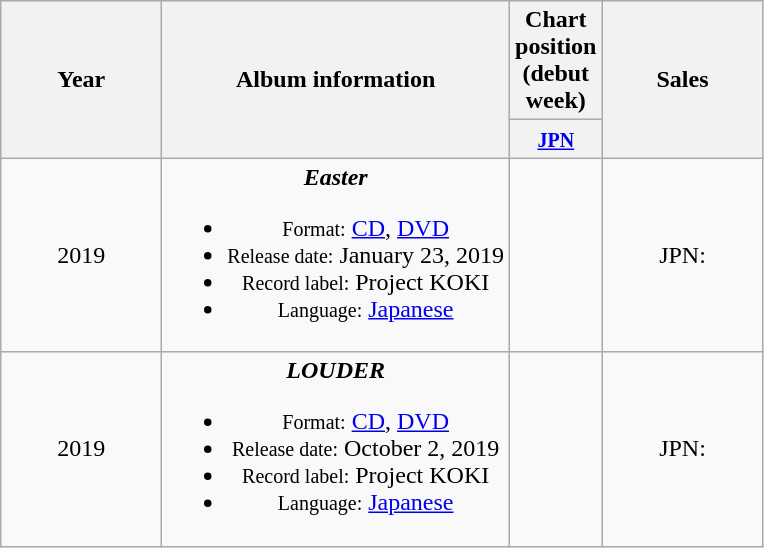<table class="wikitable" style="text-align:center;">
<tr>
<th rowspan="2" style="width:100px;">Year</th>
<th rowspan="2">Album information</th>
<th colspan="1">Chart position (debut week)</th>
<th rowspan=2 width="100">Sales</th>
</tr>
<tr>
<th width="30"><small><a href='#'>JPN</a></small></th>
</tr>
<tr>
<td>2019</td>
<td><strong><em>Easter</em></strong><br><ul><li><small>Format:</small> <a href='#'>CD</a>, <a href='#'>DVD</a></li><li><small>Release date:</small> January 23, 2019</li><li><small>Record label:</small> Project KOKI</li><li><small>Language:</small> <a href='#'>Japanese</a></li></ul></td>
<td style="text-align:center;"></td>
<td>JPN:</td>
</tr>
<tr>
<td>2019</td>
<td><strong><em>LOUDER</em></strong><br><ul><li><small>Format:</small> <a href='#'>CD</a>, <a href='#'>DVD</a></li><li><small>Release date:</small> October 2, 2019</li><li><small>Record label:</small> Project KOKI</li><li><small>Language:</small> <a href='#'>Japanese</a></li></ul></td>
<td style="text-align:center;"></td>
<td>JPN:</td>
</tr>
</table>
